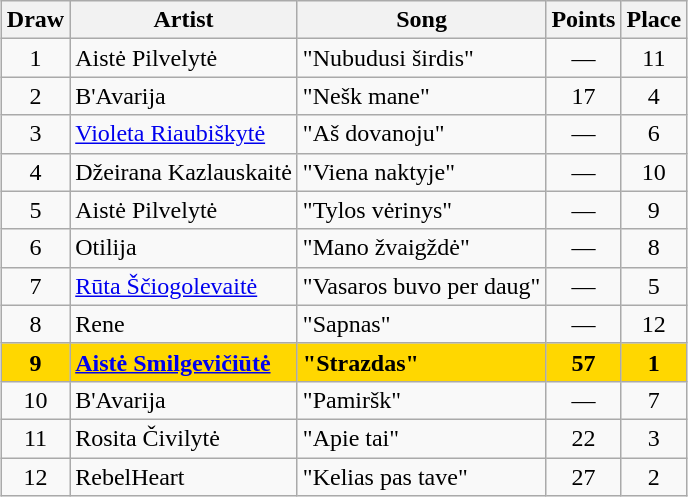<table class="sortable wikitable" style="margin: 1em auto 1em auto; text-align:center">
<tr>
<th>Draw</th>
<th>Artist</th>
<th>Song</th>
<th>Points</th>
<th>Place</th>
</tr>
<tr>
<td>1</td>
<td align="left">Aistė Pilvelytė</td>
<td align="left">"Nubudusi širdis"</td>
<td>—</td>
<td>11</td>
</tr>
<tr>
<td>2</td>
<td align="left">B'Avarija</td>
<td align="left">"Nešk mane"</td>
<td>17</td>
<td>4</td>
</tr>
<tr>
<td>3</td>
<td align="left"><a href='#'>Violeta Riaubiškytė</a></td>
<td align="left">"Aš dovanoju"</td>
<td>—</td>
<td>6</td>
</tr>
<tr>
<td>4</td>
<td align="left">Džeirana Kazlauskaitė</td>
<td align="left">"Viena naktyje"</td>
<td>—</td>
<td>10</td>
</tr>
<tr>
<td>5</td>
<td align="left">Aistė Pilvelytė</td>
<td align="left">"Tylos vėrinys"</td>
<td>—</td>
<td>9</td>
</tr>
<tr>
<td>6</td>
<td align="left">Otilija</td>
<td align="left">"Mano žvaigždė"</td>
<td>—</td>
<td>8</td>
</tr>
<tr>
<td>7</td>
<td align="left"><a href='#'>Rūta Ščiogolevaitė</a></td>
<td align="left">"Vasaros buvo per daug"</td>
<td>—</td>
<td>5</td>
</tr>
<tr>
<td>8</td>
<td align="left">Rene</td>
<td align="left">"Sapnas"</td>
<td>—</td>
<td>12</td>
</tr>
<tr style="font-weight:bold; background:gold;">
<td>9</td>
<td align="left"><a href='#'>Aistė Smilgevičiūtė</a></td>
<td align="left">"Strazdas"</td>
<td>57</td>
<td>1</td>
</tr>
<tr>
<td>10</td>
<td align="left">B'Avarija</td>
<td align="left">"Pamiršk"</td>
<td>—</td>
<td>7</td>
</tr>
<tr>
<td>11</td>
<td align="left">Rosita Čivilytė</td>
<td align="left">"Apie tai"</td>
<td>22</td>
<td>3</td>
</tr>
<tr>
<td>12</td>
<td align="left">RebelHeart</td>
<td align="left">"Kelias pas tave"</td>
<td>27</td>
<td>2</td>
</tr>
</table>
